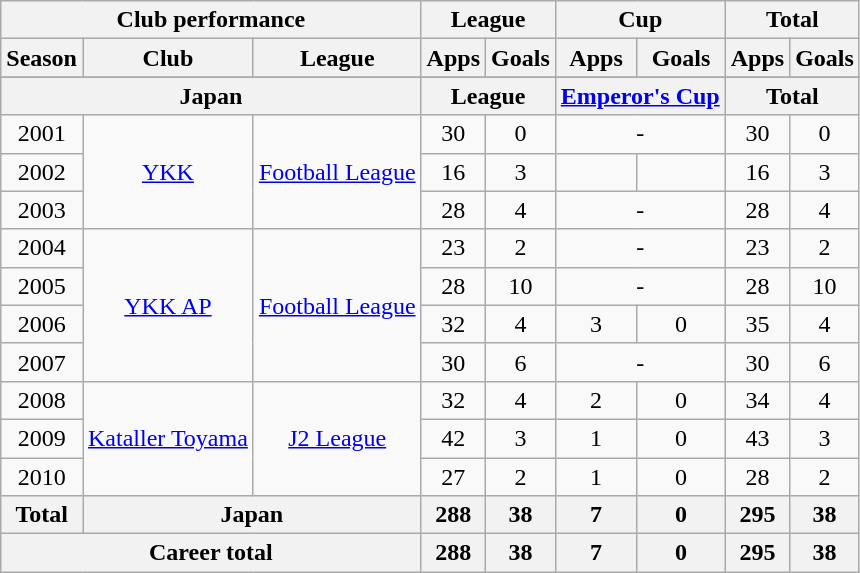<table class="wikitable" style="text-align:center">
<tr>
<th colspan=3>Club performance</th>
<th colspan=2>League</th>
<th colspan=2>Cup</th>
<th colspan=2>Total</th>
</tr>
<tr>
<th>Season</th>
<th>Club</th>
<th>League</th>
<th>Apps</th>
<th>Goals</th>
<th>Apps</th>
<th>Goals</th>
<th>Apps</th>
<th>Goals</th>
</tr>
<tr>
</tr>
<tr>
<th colspan=3>Japan</th>
<th colspan=2>League</th>
<th colspan=2><a href='#'>Emperor's Cup</a></th>
<th colspan=2>Total</th>
</tr>
<tr>
<td>2001</td>
<td rowspan="3"><a href='#'>YKK</a></td>
<td rowspan="3"><a href='#'>Football League</a></td>
<td>30</td>
<td>0</td>
<td colspan="2">-</td>
<td>30</td>
<td>0</td>
</tr>
<tr>
<td>2002</td>
<td>16</td>
<td>3</td>
<td></td>
<td></td>
<td>16</td>
<td>3</td>
</tr>
<tr>
<td>2003</td>
<td>28</td>
<td>4</td>
<td colspan="2">-</td>
<td>28</td>
<td>4</td>
</tr>
<tr>
<td>2004</td>
<td rowspan="4"><a href='#'>YKK AP</a></td>
<td rowspan="4"><a href='#'>Football League</a></td>
<td>23</td>
<td>2</td>
<td colspan="2">-</td>
<td>23</td>
<td>2</td>
</tr>
<tr>
<td>2005</td>
<td>28</td>
<td>10</td>
<td colspan="2">-</td>
<td>28</td>
<td>10</td>
</tr>
<tr>
<td>2006</td>
<td>32</td>
<td>4</td>
<td>3</td>
<td>0</td>
<td>35</td>
<td>4</td>
</tr>
<tr>
<td>2007</td>
<td>30</td>
<td>6</td>
<td colspan="2">-</td>
<td>30</td>
<td>6</td>
</tr>
<tr>
<td>2008</td>
<td rowspan="3"><a href='#'>Kataller Toyama</a></td>
<td rowspan="3"><a href='#'>J2 League</a></td>
<td>32</td>
<td>4</td>
<td>2</td>
<td>0</td>
<td>34</td>
<td>4</td>
</tr>
<tr>
<td>2009</td>
<td>42</td>
<td>3</td>
<td>1</td>
<td>0</td>
<td>43</td>
<td>3</td>
</tr>
<tr>
<td>2010</td>
<td>27</td>
<td>2</td>
<td>1</td>
<td>0</td>
<td>28</td>
<td>2</td>
</tr>
<tr>
<th rowspan=1>Total</th>
<th colspan=2>Japan</th>
<th>288</th>
<th>38</th>
<th>7</th>
<th>0</th>
<th>295</th>
<th>38</th>
</tr>
<tr>
<th colspan=3>Career total</th>
<th>288</th>
<th>38</th>
<th>7</th>
<th>0</th>
<th>295</th>
<th>38</th>
</tr>
</table>
